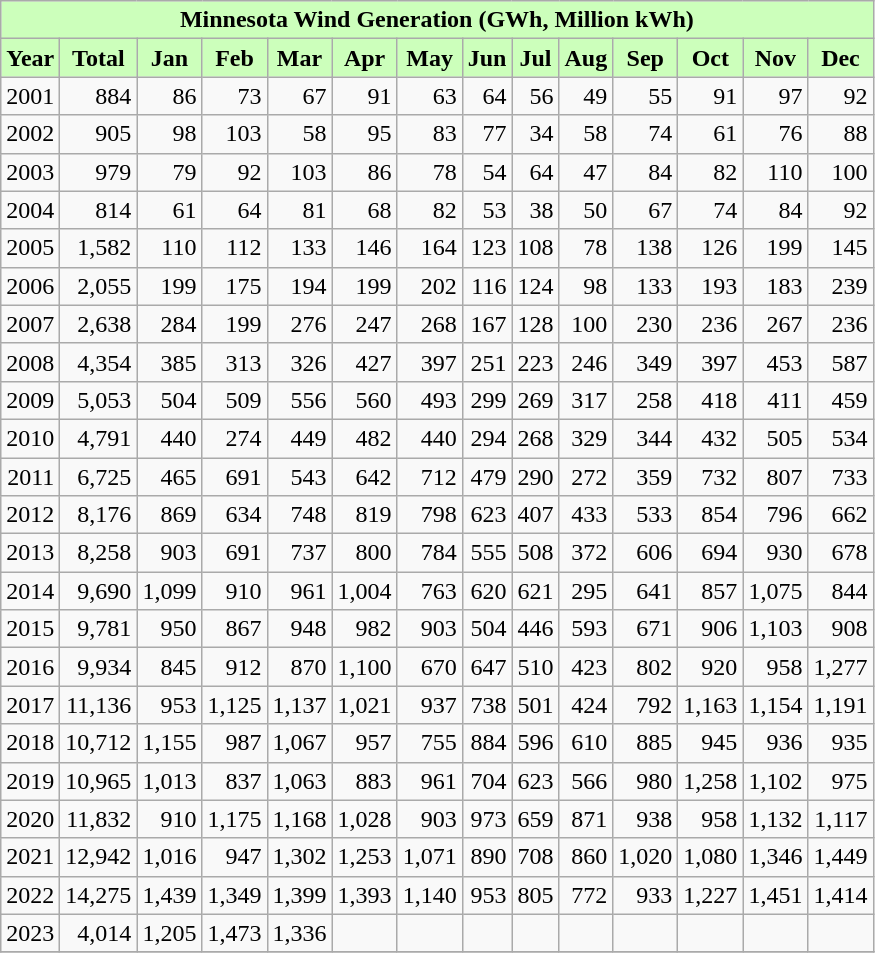<table class="wikitable" style="text-align:right;">
<tr>
<th colspan="14" style="background:#cfb;">Minnesota Wind Generation (GWh, Million kWh)</th>
</tr>
<tr>
<th style="background:#cfb;">Year</th>
<th style="background:#cfb;">Total</th>
<th style="background:#cfb;">Jan</th>
<th style="background:#cfb;">Feb</th>
<th style="background:#cfb;">Mar</th>
<th style="background:#cfb;">Apr</th>
<th style="background:#cfb;">May</th>
<th style="background:#cfb;">Jun</th>
<th style="background:#cfb;">Jul</th>
<th style="background:#cfb;">Aug</th>
<th style="background:#cfb;">Sep</th>
<th style="background:#cfb;">Oct</th>
<th style="background:#cfb;">Nov</th>
<th style="background:#cfb;">Dec</th>
</tr>
<tr align=right>
<td>2001</td>
<td>884</td>
<td>86</td>
<td>73</td>
<td>67</td>
<td>91</td>
<td>63</td>
<td>64</td>
<td>56</td>
<td>49</td>
<td>55</td>
<td>91</td>
<td>97</td>
<td>92</td>
</tr>
<tr align=right>
<td>2002</td>
<td>905</td>
<td>98</td>
<td>103</td>
<td>58</td>
<td>95</td>
<td>83</td>
<td>77</td>
<td>34</td>
<td>58</td>
<td>74</td>
<td>61</td>
<td>76</td>
<td>88</td>
</tr>
<tr align=right>
<td>2003</td>
<td>979</td>
<td>79</td>
<td>92</td>
<td>103</td>
<td>86</td>
<td>78</td>
<td>54</td>
<td>64</td>
<td>47</td>
<td>84</td>
<td>82</td>
<td>110</td>
<td>100</td>
</tr>
<tr align=right>
<td>2004</td>
<td>814</td>
<td>61</td>
<td>64</td>
<td>81</td>
<td>68</td>
<td>82</td>
<td>53</td>
<td>38</td>
<td>50</td>
<td>67</td>
<td>74</td>
<td>84</td>
<td>92</td>
</tr>
<tr align=right>
<td>2005</td>
<td>1,582</td>
<td>110</td>
<td>112</td>
<td>133</td>
<td>146</td>
<td>164</td>
<td>123</td>
<td>108</td>
<td>78</td>
<td>138</td>
<td>126</td>
<td>199</td>
<td>145</td>
</tr>
<tr align=right>
<td>2006</td>
<td>2,055</td>
<td>199</td>
<td>175</td>
<td>194</td>
<td>199</td>
<td>202</td>
<td>116</td>
<td>124</td>
<td>98</td>
<td>133</td>
<td>193</td>
<td>183</td>
<td>239</td>
</tr>
<tr align=right>
<td>2007</td>
<td>2,638</td>
<td>284</td>
<td>199</td>
<td>276</td>
<td>247</td>
<td>268</td>
<td>167</td>
<td>128</td>
<td>100</td>
<td>230</td>
<td>236</td>
<td>267</td>
<td>236</td>
</tr>
<tr align=right>
<td>2008</td>
<td>4,354</td>
<td>385</td>
<td>313</td>
<td>326</td>
<td>427</td>
<td>397</td>
<td>251</td>
<td>223</td>
<td>246</td>
<td>349</td>
<td>397</td>
<td>453</td>
<td>587</td>
</tr>
<tr align=right>
<td>2009</td>
<td>5,053</td>
<td>504</td>
<td>509</td>
<td>556</td>
<td>560</td>
<td>493</td>
<td>299</td>
<td>269</td>
<td>317</td>
<td>258</td>
<td>418</td>
<td>411</td>
<td>459</td>
</tr>
<tr align=right>
<td>2010</td>
<td>4,791</td>
<td>440</td>
<td>274</td>
<td>449</td>
<td>482</td>
<td>440</td>
<td>294</td>
<td>268</td>
<td>329</td>
<td>344</td>
<td>432</td>
<td>505</td>
<td>534</td>
</tr>
<tr align=right>
<td>2011</td>
<td>6,725</td>
<td>465</td>
<td>691</td>
<td>543</td>
<td>642</td>
<td>712</td>
<td>479</td>
<td>290</td>
<td>272</td>
<td>359</td>
<td>732</td>
<td>807</td>
<td>733</td>
</tr>
<tr align=right>
<td>2012</td>
<td>8,176</td>
<td>869</td>
<td>634</td>
<td>748</td>
<td>819</td>
<td>798</td>
<td>623</td>
<td>407</td>
<td>433</td>
<td>533</td>
<td>854</td>
<td>796</td>
<td>662</td>
</tr>
<tr align=right>
<td>2013</td>
<td>8,258</td>
<td>903</td>
<td>691</td>
<td>737</td>
<td>800</td>
<td>784</td>
<td>555</td>
<td>508</td>
<td>372</td>
<td>606</td>
<td>694</td>
<td>930</td>
<td>678</td>
</tr>
<tr align=right>
<td>2014</td>
<td>9,690</td>
<td>1,099</td>
<td>910</td>
<td>961</td>
<td>1,004</td>
<td>763</td>
<td>620</td>
<td>621</td>
<td>295</td>
<td>641</td>
<td>857</td>
<td>1,075</td>
<td>844</td>
</tr>
<tr align=right>
<td>2015</td>
<td>9,781</td>
<td>950</td>
<td>867</td>
<td>948</td>
<td>982</td>
<td>903</td>
<td>504</td>
<td>446</td>
<td>593</td>
<td>671</td>
<td>906</td>
<td>1,103</td>
<td>908</td>
</tr>
<tr align=right>
<td>2016</td>
<td>9,934</td>
<td>845</td>
<td>912</td>
<td>870</td>
<td>1,100</td>
<td>670</td>
<td>647</td>
<td>510</td>
<td>423</td>
<td>802</td>
<td>920</td>
<td>958</td>
<td>1,277</td>
</tr>
<tr align=right>
<td>2017</td>
<td>11,136</td>
<td>953</td>
<td>1,125</td>
<td>1,137</td>
<td>1,021</td>
<td>937</td>
<td>738</td>
<td>501</td>
<td>424</td>
<td>792</td>
<td>1,163</td>
<td>1,154</td>
<td>1,191</td>
</tr>
<tr align=right>
<td>2018</td>
<td>10,712</td>
<td>1,155</td>
<td>987</td>
<td>1,067</td>
<td>957</td>
<td>755</td>
<td>884</td>
<td>596</td>
<td>610</td>
<td>885</td>
<td>945</td>
<td>936</td>
<td>935</td>
</tr>
<tr align=right>
<td>2019</td>
<td>10,965</td>
<td>1,013</td>
<td>837</td>
<td>1,063</td>
<td>883</td>
<td>961</td>
<td>704</td>
<td>623</td>
<td>566</td>
<td>980</td>
<td>1,258</td>
<td>1,102</td>
<td>975</td>
</tr>
<tr align=right>
<td>2020</td>
<td>11,832</td>
<td>910</td>
<td>1,175</td>
<td>1,168</td>
<td>1,028</td>
<td>903</td>
<td>973</td>
<td>659</td>
<td>871</td>
<td>938</td>
<td>958</td>
<td>1,132</td>
<td>1,117</td>
</tr>
<tr align=right>
<td>2021</td>
<td>12,942</td>
<td>1,016</td>
<td>947</td>
<td>1,302</td>
<td>1,253</td>
<td>1,071</td>
<td>890</td>
<td>708</td>
<td>860</td>
<td>1,020</td>
<td>1,080</td>
<td>1,346</td>
<td>1,449</td>
</tr>
<tr align=right>
<td>2022</td>
<td>14,275</td>
<td>1,439</td>
<td>1,349</td>
<td>1,399</td>
<td>1,393</td>
<td>1,140</td>
<td>953</td>
<td>805</td>
<td>772</td>
<td>933</td>
<td>1,227</td>
<td>1,451</td>
<td>1,414</td>
</tr>
<tr align=right>
<td>2023</td>
<td>4,014</td>
<td>1,205</td>
<td>1,473</td>
<td>1,336</td>
<td></td>
<td></td>
<td></td>
<td></td>
<td></td>
<td></td>
<td></td>
<td></td>
<td></td>
</tr>
<tr align=right>
</tr>
</table>
